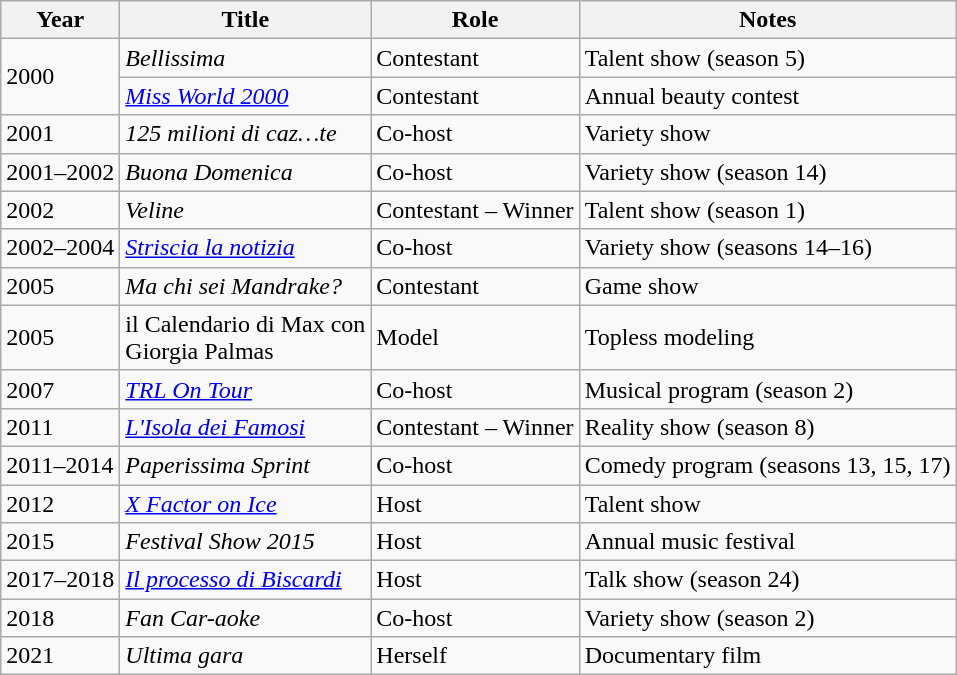<table class="wikitable">
<tr>
<th>Year</th>
<th>Title</th>
<th>Role</th>
<th>Notes</th>
</tr>
<tr>
<td rowspan="2">2000</td>
<td><em>Bellissima</em></td>
<td>Contestant</td>
<td>Talent show (season 5)</td>
</tr>
<tr>
<td><em><a href='#'>Miss World 2000</a></em></td>
<td>Contestant</td>
<td>Annual beauty contest</td>
</tr>
<tr>
<td>2001</td>
<td><em>125 milioni di caz…te</em></td>
<td>Co-host</td>
<td>Variety show</td>
</tr>
<tr>
<td>2001–2002</td>
<td><em>Buona Domenica</em></td>
<td>Co-host</td>
<td>Variety show (season 14)</td>
</tr>
<tr>
<td>2002</td>
<td><em>Veline</em></td>
<td>Contestant – Winner</td>
<td>Talent show (season 1)</td>
</tr>
<tr>
<td>2002–2004</td>
<td><em><a href='#'>Striscia la notizia</a></em></td>
<td>Co-host</td>
<td>Variety show (seasons 14–16)</td>
</tr>
<tr>
<td>2005</td>
<td><em>Ma chi sei Mandrake?</em></td>
<td>Contestant</td>
<td>Game show</td>
</tr>
<tr>
<td>2005</td>
<td>il Calendario di Max con<br>Giorgia Palmas</td>
<td>Model</td>
<td>Topless modeling</td>
</tr>
<tr>
<td>2007</td>
<td><em><a href='#'>TRL On Tour</a></em></td>
<td>Co-host</td>
<td>Musical program (season 2)</td>
</tr>
<tr>
<td>2011</td>
<td><em><a href='#'>L'Isola dei Famosi</a></em></td>
<td>Contestant – Winner</td>
<td>Reality show (season 8)</td>
</tr>
<tr>
<td>2011–2014</td>
<td><em>Paperissima Sprint</em></td>
<td>Co-host</td>
<td>Comedy program (seasons 13, 15, 17)</td>
</tr>
<tr>
<td>2012</td>
<td><em><a href='#'>X Factor on Ice</a></em></td>
<td>Host</td>
<td>Talent show</td>
</tr>
<tr>
<td>2015</td>
<td><em>Festival Show 2015</em></td>
<td>Host</td>
<td>Annual music festival</td>
</tr>
<tr>
<td>2017–2018</td>
<td><em><a href='#'>Il processo di Biscardi</a></em></td>
<td>Host</td>
<td>Talk show (season 24)</td>
</tr>
<tr>
<td>2018</td>
<td><em>Fan Car-aoke</em></td>
<td>Co-host</td>
<td>Variety show (season 2)</td>
</tr>
<tr>
<td>2021</td>
<td><em>Ultima gara</em></td>
<td>Herself</td>
<td>Documentary film</td>
</tr>
</table>
